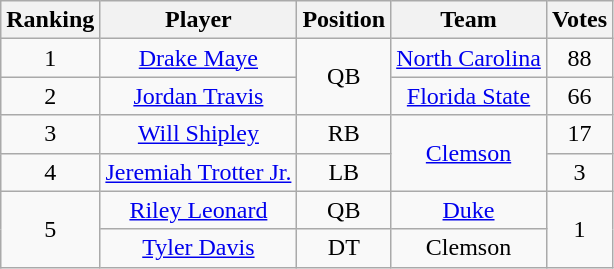<table class="wikitable" style="text-align: center;">
<tr>
<th>Ranking</th>
<th>Player</th>
<th>Position</th>
<th>Team</th>
<th>Votes</th>
</tr>
<tr>
<td>1</td>
<td><a href='#'>Drake Maye</a></td>
<td rowspan=2>QB</td>
<td><a href='#'>North Carolina</a></td>
<td>88</td>
</tr>
<tr>
<td>2</td>
<td><a href='#'>Jordan Travis</a></td>
<td><a href='#'>Florida State</a></td>
<td>66</td>
</tr>
<tr>
<td>3</td>
<td><a href='#'>Will Shipley</a></td>
<td>RB</td>
<td rowspan=2><a href='#'>Clemson</a></td>
<td>17</td>
</tr>
<tr>
<td>4</td>
<td><a href='#'>Jeremiah Trotter Jr.</a></td>
<td>LB</td>
<td>3</td>
</tr>
<tr>
<td rowspan=2>5</td>
<td><a href='#'>Riley Leonard</a></td>
<td>QB</td>
<td><a href='#'>Duke</a></td>
<td rowspan=2>1</td>
</tr>
<tr>
<td><a href='#'>Tyler Davis</a></td>
<td>DT</td>
<td>Clemson</td>
</tr>
</table>
